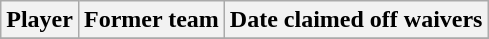<table class="wikitable">
<tr>
<th>Player</th>
<th>Former team</th>
<th>Date claimed off waivers</th>
</tr>
<tr>
</tr>
</table>
